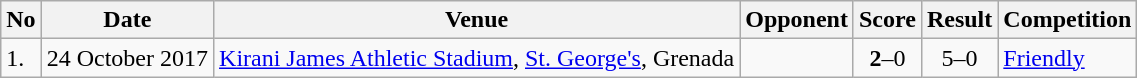<table class="wikitable" style="font-size:100%;">
<tr>
<th>No</th>
<th>Date</th>
<th>Venue</th>
<th>Opponent</th>
<th>Score</th>
<th>Result</th>
<th>Competition</th>
</tr>
<tr>
<td>1.</td>
<td>24 October 2017</td>
<td><a href='#'>Kirani James Athletic Stadium</a>, <a href='#'>St. George's</a>, Grenada</td>
<td></td>
<td align=center><strong>2</strong>–0</td>
<td align=center>5–0</td>
<td><a href='#'>Friendly</a></td>
</tr>
</table>
